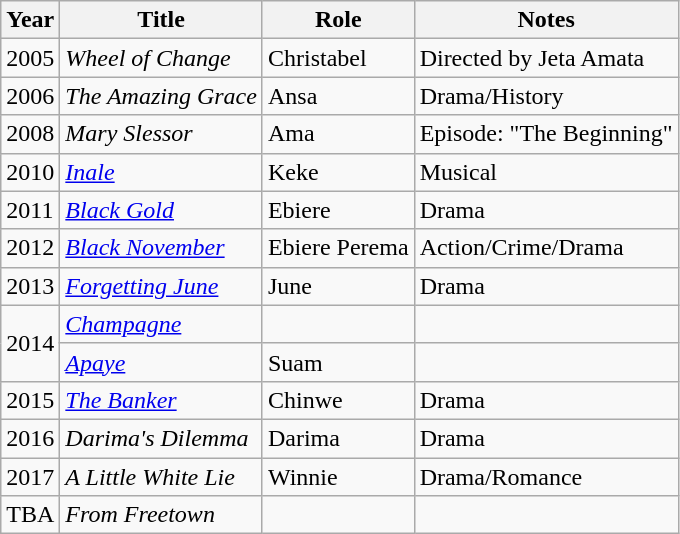<table class="wikitable">
<tr>
<th>Year</th>
<th>Title</th>
<th>Role</th>
<th>Notes</th>
</tr>
<tr>
<td>2005</td>
<td><em>Wheel of Change</em></td>
<td>Christabel</td>
<td>Directed by Jeta Amata</td>
</tr>
<tr>
<td>2006</td>
<td><em>The Amazing Grace</em></td>
<td>Ansa</td>
<td>Drama/History</td>
</tr>
<tr>
<td>2008</td>
<td><em>Mary Slessor</em></td>
<td>Ama</td>
<td>Episode: "The Beginning"</td>
</tr>
<tr>
<td>2010</td>
<td><em><a href='#'>Inale</a></em></td>
<td>Keke</td>
<td>Musical</td>
</tr>
<tr>
<td>2011</td>
<td><em><a href='#'>Black Gold</a></em></td>
<td>Ebiere</td>
<td>Drama</td>
</tr>
<tr>
<td>2012</td>
<td><em><a href='#'>Black November</a></em></td>
<td>Ebiere Perema</td>
<td>Action/Crime/Drama</td>
</tr>
<tr>
<td>2013</td>
<td><em><a href='#'>Forgetting June</a></em></td>
<td>June</td>
<td>Drama</td>
</tr>
<tr>
<td rowspan="2">2014</td>
<td><em><a href='#'>Champagne</a></em></td>
<td></td>
<td></td>
</tr>
<tr>
<td><em><a href='#'>Apaye</a></em></td>
<td>Suam</td>
<td></td>
</tr>
<tr>
<td>2015</td>
<td><em><a href='#'>The Banker</a></em></td>
<td>Chinwe</td>
<td>Drama</td>
</tr>
<tr>
<td>2016</td>
<td><em>Darima's Dilemma</em></td>
<td>Darima</td>
<td>Drama</td>
</tr>
<tr>
<td>2017</td>
<td><em>A Little White Lie</em></td>
<td>Winnie</td>
<td>Drama/Romance</td>
</tr>
<tr>
<td>TBA</td>
<td><em>From Freetown</em></td>
<td></td>
<td></td>
</tr>
</table>
